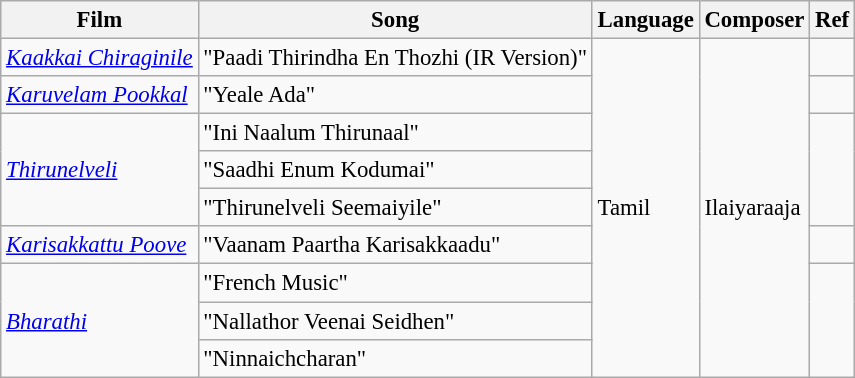<table class="wikitable sortable" style="font-size:95%;">
<tr>
<th>Film</th>
<th>Song</th>
<th>Language</th>
<th>Composer</th>
<th>Ref</th>
</tr>
<tr>
<td><em><a href='#'>Kaakkai Chiraginile</a></em></td>
<td>"Paadi Thirindha En Thozhi (IR Version)"</td>
<td rowspan="9">Tamil</td>
<td rowspan="9">Ilaiyaraaja</td>
<td></td>
</tr>
<tr>
<td><a href='#'><em>Karuvelam Pookkal</em></a></td>
<td>"Yeale Ada"</td>
<td></td>
</tr>
<tr>
<td rowspan="3"><em><a href='#'>Thirunelveli</a></em></td>
<td>"Ini Naalum Thirunaal"</td>
<td rowspan="3"></td>
</tr>
<tr>
<td>"Saadhi Enum Kodumai"</td>
</tr>
<tr>
<td>"Thirunelveli Seemaiyile"</td>
</tr>
<tr>
<td><em><a href='#'>Karisakkattu Poove</a></em></td>
<td>"Vaanam Paartha Karisakkaadu"</td>
<td></td>
</tr>
<tr>
<td rowspan="3"><em><a href='#'>Bharathi</a></em></td>
<td>"French Music"</td>
<td rowspan="3"></td>
</tr>
<tr>
<td>"Nallathor Veenai Seidhen"</td>
</tr>
<tr>
<td>"Ninnaichcharan"</td>
</tr>
</table>
